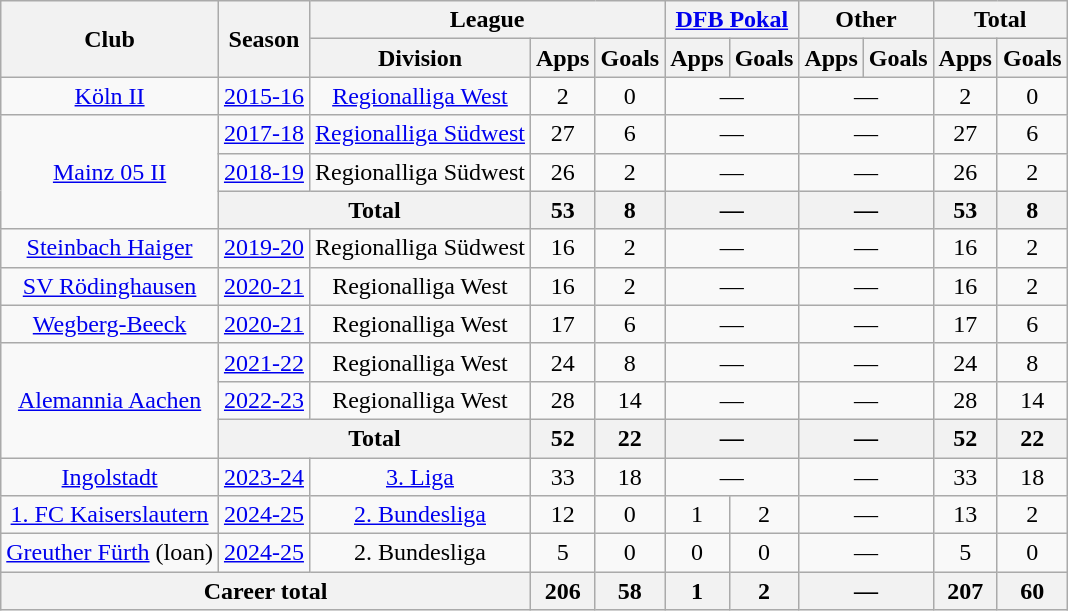<table class="wikitable" style="text-align: center">
<tr>
<th rowspan="2">Club</th>
<th rowspan="2">Season</th>
<th colspan="3">League</th>
<th colspan="2"><a href='#'>DFB Pokal</a></th>
<th colspan="2">Other</th>
<th colspan="2">Total</th>
</tr>
<tr>
<th>Division</th>
<th>Apps</th>
<th>Goals</th>
<th>Apps</th>
<th>Goals</th>
<th>Apps</th>
<th>Goals</th>
<th>Apps</th>
<th>Goals</th>
</tr>
<tr>
<td><a href='#'>Köln II</a></td>
<td><a href='#'>2015-16</a></td>
<td><a href='#'>Regionalliga West</a></td>
<td>2</td>
<td>0</td>
<td colspan="2">—</td>
<td colspan="2">—</td>
<td>2</td>
<td>0</td>
</tr>
<tr>
<td rowspan="3"><a href='#'>Mainz 05 II</a></td>
<td><a href='#'>2017-18</a></td>
<td><a href='#'>Regionalliga Südwest</a></td>
<td>27</td>
<td>6</td>
<td colspan="2">—</td>
<td colspan="2">—</td>
<td>27</td>
<td>6</td>
</tr>
<tr>
<td><a href='#'>2018-19</a></td>
<td>Regionalliga Südwest</td>
<td>26</td>
<td>2</td>
<td colspan="2">—</td>
<td colspan="2">—</td>
<td>26</td>
<td>2</td>
</tr>
<tr>
<th colspan="2">Total</th>
<th>53</th>
<th>8</th>
<th colspan="2">—</th>
<th colspan="2">—</th>
<th>53</th>
<th>8</th>
</tr>
<tr>
<td><a href='#'>Steinbach Haiger</a></td>
<td><a href='#'>2019-20</a></td>
<td>Regionalliga Südwest</td>
<td>16</td>
<td>2</td>
<td colspan="2">—</td>
<td colspan="2">—</td>
<td>16</td>
<td>2</td>
</tr>
<tr>
<td><a href='#'>SV Rödinghausen</a></td>
<td><a href='#'>2020-21</a></td>
<td>Regionalliga West</td>
<td>16</td>
<td>2</td>
<td colspan="2">—</td>
<td colspan="2">—</td>
<td>16</td>
<td>2</td>
</tr>
<tr>
<td><a href='#'>Wegberg-Beeck</a></td>
<td><a href='#'>2020-21</a></td>
<td>Regionalliga West</td>
<td>17</td>
<td>6</td>
<td colspan="2">—</td>
<td colspan="2">—</td>
<td>17</td>
<td>6</td>
</tr>
<tr>
<td rowspan="3"><a href='#'>Alemannia Aachen</a></td>
<td><a href='#'>2021-22</a></td>
<td>Regionalliga West</td>
<td>24</td>
<td>8</td>
<td colspan="2">—</td>
<td colspan="2">—</td>
<td>24</td>
<td>8</td>
</tr>
<tr>
<td><a href='#'>2022-23</a></td>
<td>Regionalliga West</td>
<td>28</td>
<td>14</td>
<td colspan="2">—</td>
<td colspan="2">—</td>
<td>28</td>
<td>14</td>
</tr>
<tr>
<th colspan="2">Total</th>
<th>52</th>
<th>22</th>
<th colspan="2">—</th>
<th colspan="2">—</th>
<th>52</th>
<th>22</th>
</tr>
<tr>
<td><a href='#'>Ingolstadt</a></td>
<td><a href='#'>2023-24</a></td>
<td><a href='#'>3. Liga</a></td>
<td>33</td>
<td>18</td>
<td colspan="2">—</td>
<td colspan="2">—</td>
<td>33</td>
<td>18</td>
</tr>
<tr>
<td><a href='#'>1. FC Kaiserslautern</a></td>
<td><a href='#'>2024-25</a></td>
<td><a href='#'>2. Bundesliga</a></td>
<td>12</td>
<td>0</td>
<td>1</td>
<td>2</td>
<td colspan="2">—</td>
<td>13</td>
<td>2</td>
</tr>
<tr>
<td><a href='#'>Greuther Fürth</a> (loan)</td>
<td><a href='#'>2024-25</a></td>
<td>2. Bundesliga</td>
<td>5</td>
<td>0</td>
<td>0</td>
<td>0</td>
<td colspan="2">—</td>
<td>5</td>
<td>0</td>
</tr>
<tr>
<th colspan="3">Career total</th>
<th>206</th>
<th>58</th>
<th>1</th>
<th>2</th>
<th colspan="2">—</th>
<th>207</th>
<th>60</th>
</tr>
</table>
